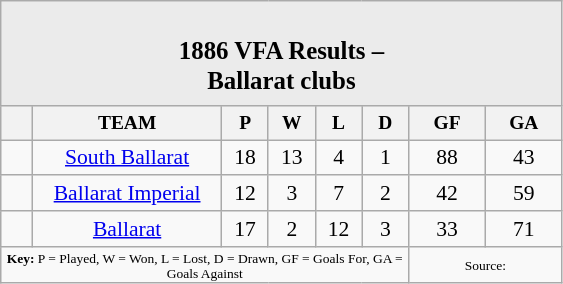<table class="wikitable" style="text-align: center; font-size: 90%">
<tr>
<td colspan="8" style="background: #EBEBEB;"><br><table border="0" width="100%" cellpadding="0" cellspacing="0">
<tr style="background: #EBEBEB;">
<td width="25%" style="border: 0;"></td>
<td style="border: 0; font-size: 115%;"><strong>1886 VFA Results – Ballarat clubs</strong></td>
<td width="25%" style="border: 0;"></td>
</tr>
</table>
</td>
</tr>
<tr style="text-align: center; font-size: 90%;">
<th width="15"></th>
<th width="120">TEAM</th>
<th width="25">P</th>
<th width="25">W</th>
<th width="25">L</th>
<th width="25">D</th>
<th width="45">GF</th>
<th width="45">GA</th>
</tr>
<tr>
<td></td>
<td><a href='#'>South Ballarat</a></td>
<td>18</td>
<td>13</td>
<td>4</td>
<td>1</td>
<td>88</td>
<td>43</td>
</tr>
<tr>
<td></td>
<td><a href='#'>Ballarat Imperial</a></td>
<td>12</td>
<td>3</td>
<td>7</td>
<td>2</td>
<td>42</td>
<td>59</td>
</tr>
<tr>
<td></td>
<td><a href='#'>Ballarat</a></td>
<td>17</td>
<td>2</td>
<td>12</td>
<td>3</td>
<td>33</td>
<td>71</td>
</tr>
<tr style="font-size: xx-small;">
<td colspan="6"><strong>Key:</strong> P = Played, W = Won, L = Lost, D = Drawn, GF = Goals For, GA = Goals Against</td>
<td colspan="2">Source:</td>
</tr>
</table>
